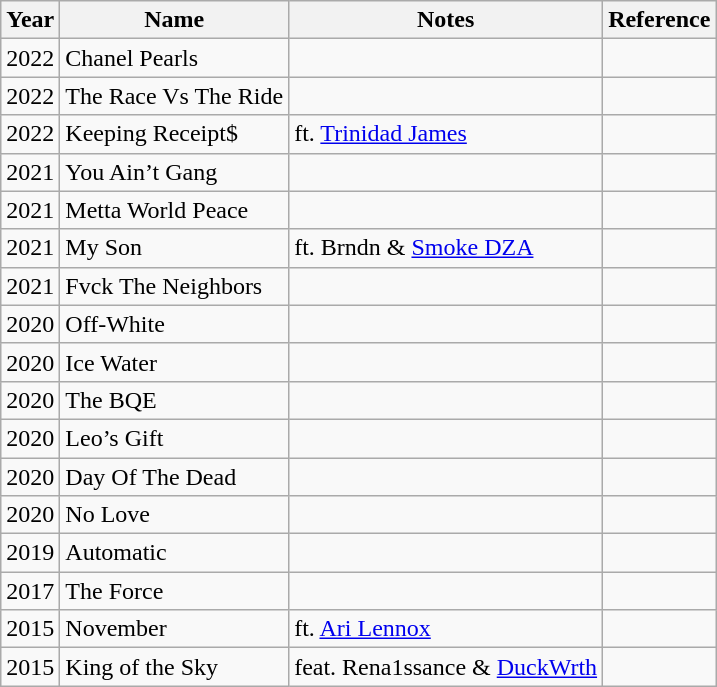<table class="wikitable">
<tr>
<th>Year</th>
<th>Name</th>
<th>Notes</th>
<th>Reference</th>
</tr>
<tr>
<td>2022</td>
<td>Chanel Pearls</td>
<td></td>
<td></td>
</tr>
<tr>
<td>2022</td>
<td>The Race Vs The Ride</td>
<td></td>
<td></td>
</tr>
<tr>
<td>2022</td>
<td>Keeping Receipt$</td>
<td>ft. <a href='#'>Trinidad James</a></td>
<td></td>
</tr>
<tr>
<td>2021</td>
<td>You Ain’t Gang</td>
<td></td>
<td></td>
</tr>
<tr>
<td>2021</td>
<td>Metta World Peace</td>
<td></td>
<td></td>
</tr>
<tr>
<td>2021</td>
<td>My Son</td>
<td>ft. Brndn & <a href='#'>Smoke DZA</a></td>
<td></td>
</tr>
<tr>
<td>2021</td>
<td>Fvck The Neighbors</td>
<td></td>
<td></td>
</tr>
<tr>
<td>2020</td>
<td>Off-White</td>
<td></td>
<td></td>
</tr>
<tr>
<td>2020</td>
<td>Ice Water</td>
<td></td>
<td></td>
</tr>
<tr>
<td>2020</td>
<td>The BQE</td>
<td></td>
<td></td>
</tr>
<tr>
<td>2020</td>
<td>Leo’s Gift</td>
<td></td>
<td></td>
</tr>
<tr>
<td>2020</td>
<td>Day Of The Dead</td>
<td></td>
<td></td>
</tr>
<tr>
<td>2020</td>
<td>No Love</td>
<td></td>
<td></td>
</tr>
<tr>
<td>2019</td>
<td>Automatic</td>
<td></td>
<td></td>
</tr>
<tr>
<td>2017</td>
<td>The Force</td>
<td></td>
<td></td>
</tr>
<tr>
<td>2015</td>
<td>November</td>
<td>ft. <a href='#'>Ari Lennox</a></td>
<td></td>
</tr>
<tr>
<td>2015</td>
<td>King of the Sky</td>
<td>feat. Rena1ssance & <a href='#'>DuckWrth</a></td>
<td></td>
</tr>
</table>
